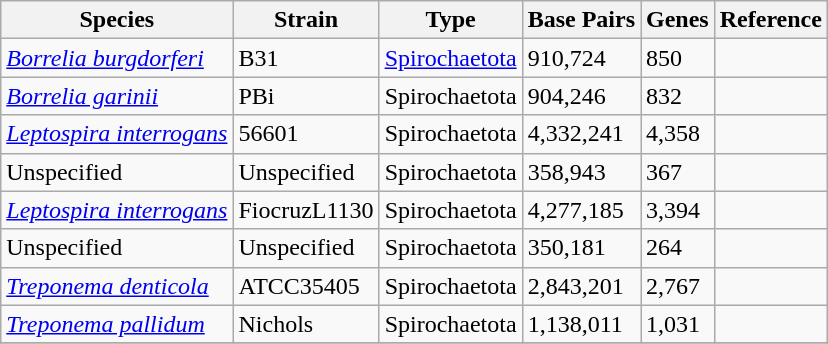<table class="wikitable sortable">
<tr>
<th>Species</th>
<th>Strain</th>
<th>Type</th>
<th>Base Pairs</th>
<th>Genes</th>
<th>Reference</th>
</tr>
<tr>
<td><em><a href='#'>Borrelia burgdorferi</a></em></td>
<td>B31</td>
<td><a href='#'>Spirochaetota</a></td>
<td>910,724</td>
<td>850</td>
<td></td>
</tr>
<tr>
<td><em><a href='#'>Borrelia garinii</a></em></td>
<td>PBi</td>
<td>Spirochaetota</td>
<td>904,246</td>
<td>832</td>
<td></td>
</tr>
<tr>
<td><em><a href='#'>Leptospira interrogans</a></em></td>
<td>56601</td>
<td>Spirochaetota</td>
<td>4,332,241</td>
<td>4,358</td>
<td></td>
</tr>
<tr>
<td>Unspecified</td>
<td>Unspecified</td>
<td>Spirochaetota</td>
<td>358,943</td>
<td>367</td>
<td></td>
</tr>
<tr>
<td><em><a href='#'>Leptospira interrogans</a></em></td>
<td>FiocruzL1130</td>
<td>Spirochaetota</td>
<td>4,277,185</td>
<td>3,394</td>
<td></td>
</tr>
<tr>
<td>Unspecified</td>
<td>Unspecified</td>
<td>Spirochaetota</td>
<td>350,181</td>
<td>264</td>
<td></td>
</tr>
<tr>
<td><em><a href='#'>Treponema denticola</a></em></td>
<td>ATCC35405</td>
<td>Spirochaetota</td>
<td>2,843,201</td>
<td>2,767</td>
<td></td>
</tr>
<tr>
<td><em><a href='#'>Treponema pallidum</a></em></td>
<td>Nichols</td>
<td>Spirochaetota</td>
<td>1,138,011</td>
<td>1,031</td>
<td></td>
</tr>
<tr>
</tr>
</table>
